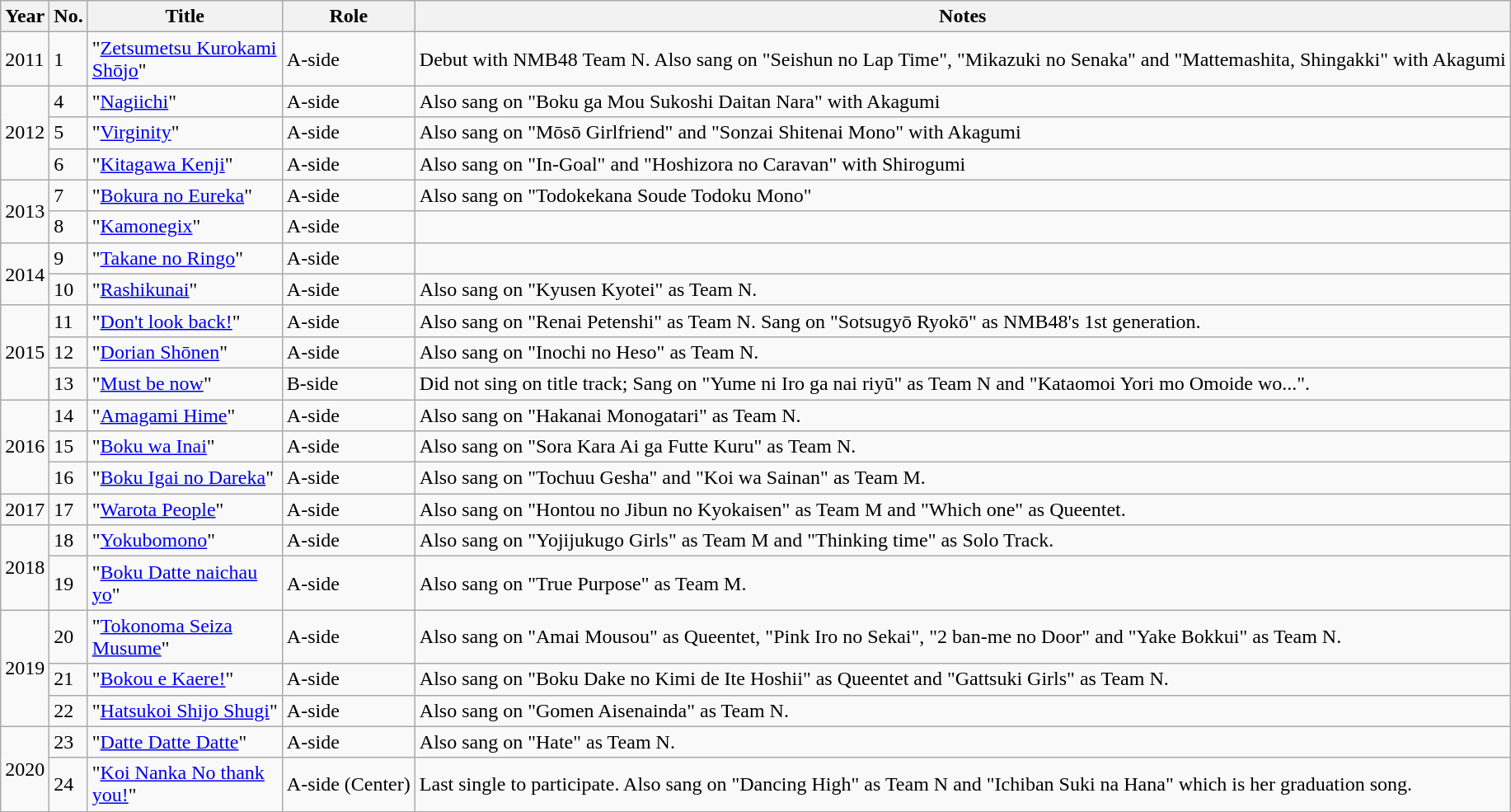<table class="wikitable">
<tr>
<th>Year</th>
<th data-sort-type="number">No. </th>
<th style="width:150px;">Title </th>
<th>Role </th>
<th class="unsortable">Notes </th>
</tr>
<tr>
<td rowspan='1'>2011</td>
<td>1</td>
<td>"<a href='#'>Zetsumetsu Kurokami Shōjo</a>"</td>
<td>A-side</td>
<td>Debut with NMB48 Team N. Also sang on "Seishun no Lap Time", "Mikazuki no Senaka" and "Mattemashita, Shingakki" with Akagumi</td>
</tr>
<tr>
<td rowspan='3'>2012</td>
<td>4</td>
<td>"<a href='#'>Nagiichi</a>"</td>
<td>A-side</td>
<td>Also sang on "Boku ga Mou Sukoshi Daitan Nara" with Akagumi</td>
</tr>
<tr>
<td>5</td>
<td>"<a href='#'>Virginity</a>"</td>
<td>A-side</td>
<td>Also sang on "Mōsō Girlfriend" and "Sonzai Shitenai Mono" with Akagumi</td>
</tr>
<tr>
<td>6</td>
<td>"<a href='#'>Kitagawa Kenji</a>"</td>
<td>A-side</td>
<td>Also sang on "In-Goal" and "Hoshizora no Caravan" with Shirogumi</td>
</tr>
<tr>
<td rowspan='2'>2013</td>
<td>7</td>
<td>"<a href='#'>Bokura no Eureka</a>"</td>
<td>A-side</td>
<td>Also sang on "Todokekana Soude Todoku Mono"</td>
</tr>
<tr>
<td>8</td>
<td>"<a href='#'>Kamonegix</a>"</td>
<td>A-side</td>
<td></td>
</tr>
<tr>
<td rowspan='2'>2014</td>
<td>9</td>
<td>"<a href='#'>Takane no Ringo</a>"</td>
<td>A-side</td>
<td></td>
</tr>
<tr>
<td>10</td>
<td>"<a href='#'>Rashikunai</a>"</td>
<td>A-side</td>
<td>Also sang on "Kyusen Kyotei" as Team N.</td>
</tr>
<tr>
<td rowspan='3'>2015</td>
<td>11</td>
<td>"<a href='#'>Don't look back!</a>"</td>
<td>A-side</td>
<td>Also sang on "Renai Petenshi" as Team N. Sang on "Sotsugyō Ryokō" as NMB48's 1st generation.</td>
</tr>
<tr>
<td>12</td>
<td>"<a href='#'>Dorian Shōnen</a>"</td>
<td>A-side</td>
<td>Also sang on "Inochi no Heso" as Team N.</td>
</tr>
<tr>
<td>13</td>
<td>"<a href='#'>Must be now</a>"</td>
<td>B-side</td>
<td>Did not sing on title track; Sang on "Yume ni Iro ga nai riyū" as Team N and "Kataomoi Yori mo Omoide wo...".</td>
</tr>
<tr>
<td rowspan='3'>2016</td>
<td>14</td>
<td>"<a href='#'>Amagami Hime</a>"</td>
<td>A-side</td>
<td>Also sang on "Hakanai Monogatari" as Team N.</td>
</tr>
<tr>
<td>15</td>
<td>"<a href='#'>Boku wa Inai</a>"</td>
<td>A-side</td>
<td>Also sang on "Sora Kara Ai ga Futte Kuru" as Team N.</td>
</tr>
<tr>
<td>16</td>
<td>"<a href='#'>Boku Igai no Dareka</a>"</td>
<td>A-side</td>
<td>Also sang on "Tochuu Gesha" and "Koi wa Sainan" as Team M.</td>
</tr>
<tr>
<td rowspan='1'>2017</td>
<td>17</td>
<td>"<a href='#'>Warota People</a>"</td>
<td>A-side</td>
<td>Also sang on "Hontou no Jibun no Kyokaisen" as Team M and "Which one" as Queentet.</td>
</tr>
<tr>
<td rowspan='2'>2018</td>
<td>18</td>
<td>"<a href='#'>Yokubomono</a>"</td>
<td>A-side</td>
<td>Also sang on "Yojijukugo Girls" as Team M and "Thinking time" as Solo Track.</td>
</tr>
<tr>
<td>19</td>
<td>"<a href='#'>Boku Datte naichau yo</a>"</td>
<td>A-side</td>
<td>Also sang on "True Purpose" as Team M.</td>
</tr>
<tr>
<td rowspan='3'>2019</td>
<td>20</td>
<td>"<a href='#'>Tokonoma Seiza Musume</a>"</td>
<td>A-side</td>
<td>Also sang on "Amai Mousou" as Queentet, "Pink Iro no Sekai", "2 ban-me no Door" and "Yake Bokkui" as Team N.</td>
</tr>
<tr>
<td>21</td>
<td>"<a href='#'>Bokou e Kaere!</a>"</td>
<td>A-side</td>
<td>Also sang on "Boku Dake no Kimi de Ite Hoshii" as Queentet and "Gattsuki Girls" as Team N.</td>
</tr>
<tr>
<td>22</td>
<td>"<a href='#'>Hatsukoi Shijo Shugi</a>"</td>
<td>A-side</td>
<td>Also sang on "Gomen Aisenainda" as Team N.</td>
</tr>
<tr>
<td rowspan='2'>2020</td>
<td>23</td>
<td>"<a href='#'>Datte Datte Datte</a>"</td>
<td>A-side</td>
<td>Also sang on "Hate" as Team N.</td>
</tr>
<tr>
<td>24</td>
<td>"<a href='#'>Koi Nanka No thank you!</a>"</td>
<td>A-side (Center)</td>
<td>Last single to participate. Also sang on "Dancing High" as Team N and "Ichiban Suki na Hana" which is her graduation song.</td>
</tr>
</table>
